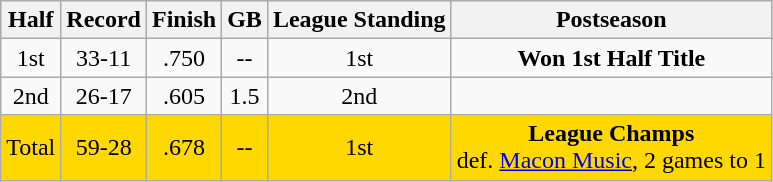<table class="wikitable" style="text-align:center">
<tr>
<th>Half</th>
<th>Record</th>
<th>Finish</th>
<th>GB</th>
<th>League Standing</th>
<th>Postseason</th>
</tr>
<tr>
<td>1st</td>
<td>33-11</td>
<td>.750</td>
<td>--</td>
<td>1st</td>
<td><strong>Won 1st Half Title</strong></td>
</tr>
<tr>
<td>2nd</td>
<td>26-17</td>
<td>.605</td>
<td>1.5</td>
<td>2nd</td>
<td></td>
</tr>
<tr bgcolor="#FFD800">
<td>Total</td>
<td>59-28</td>
<td>.678</td>
<td>--</td>
<td>1st</td>
<td><strong>League Champs</strong><br>def. <a href='#'>Macon Music</a>, 2 games to 1</td>
</tr>
</table>
